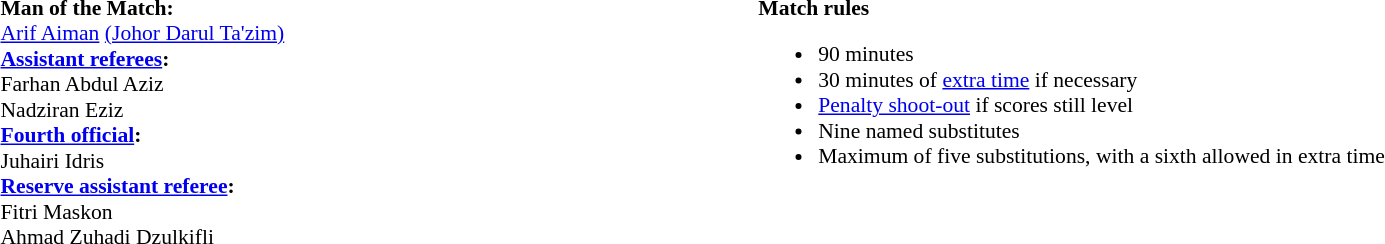<table style="width:100%; font-size:90%;">
<tr>
<td style="width:40%; vertical-align:top;"><br><strong>Man of the Match:</strong>
<br> <a href='#'>Arif Aiman</a> <a href='#'>(Johor Darul Ta'zim)</a><br><strong><a href='#'>Assistant referees</a>:</strong>
<br>Farhan Abdul Aziz
<br>Nadziran Eziz
<br><strong><a href='#'>Fourth official</a>:</strong>
<br>Juhairi Idris
<br><strong><a href='#'>Reserve assistant referee</a>:</strong>
<br>Fitri Maskon
<br>Ahmad Zuhadi Dzulkifli</td>
<td style="width:60%; vertical-align:top;"><br><strong>Match rules</strong><ul><li>90 minutes</li><li>30 minutes of <a href='#'>extra time</a> if necessary</li><li><a href='#'>Penalty shoot-out</a> if scores still level</li><li>Nine named substitutes</li><li>Maximum of five substitutions, with a sixth allowed in extra time</li></ul></td>
</tr>
</table>
